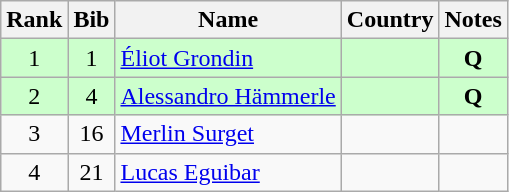<table class="wikitable" style="text-align:center;">
<tr>
<th>Rank</th>
<th>Bib</th>
<th>Name</th>
<th>Country</th>
<th>Notes</th>
</tr>
<tr bgcolor=ccffcc>
<td>1</td>
<td>1</td>
<td align=left><a href='#'>Éliot Grondin</a></td>
<td align=left></td>
<td><strong>Q</strong></td>
</tr>
<tr bgcolor=ccffcc>
<td>2</td>
<td>4</td>
<td align=left><a href='#'>Alessandro Hämmerle</a></td>
<td align=left></td>
<td><strong>Q</strong></td>
</tr>
<tr>
<td>3</td>
<td>16</td>
<td align=left><a href='#'>Merlin Surget</a></td>
<td align=left></td>
<td></td>
</tr>
<tr>
<td>4</td>
<td>21</td>
<td align=left><a href='#'>Lucas Eguibar</a></td>
<td align=left></td>
<td></td>
</tr>
</table>
